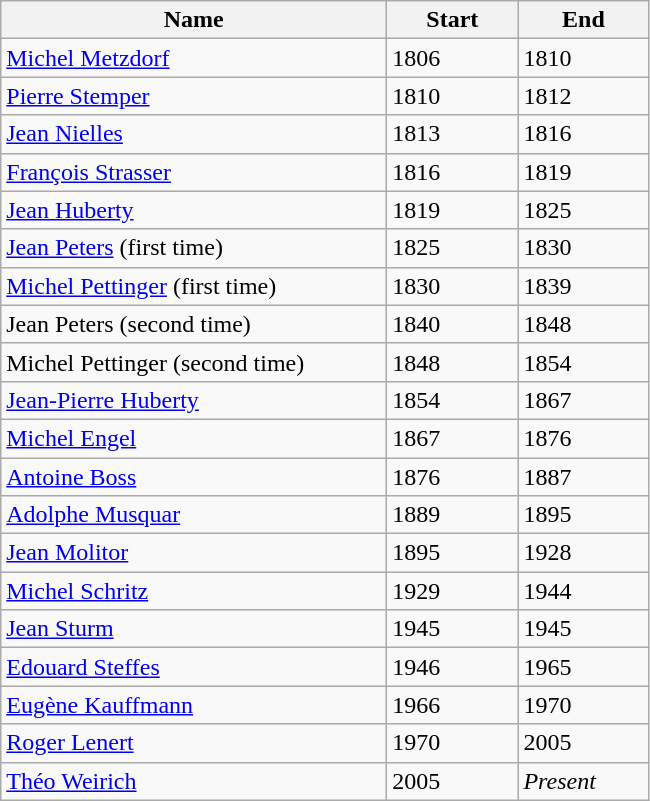<table class="wikitable">
<tr>
<th width=250>Name</th>
<th width=80>Start</th>
<th width=80>End</th>
</tr>
<tr>
<td><a href='#'>Michel Metzdorf</a></td>
<td>1806</td>
<td>1810</td>
</tr>
<tr>
<td><a href='#'>Pierre Stemper</a></td>
<td>1810</td>
<td>1812</td>
</tr>
<tr>
<td><a href='#'>Jean Nielles</a></td>
<td>1813</td>
<td>1816</td>
</tr>
<tr>
<td><a href='#'>François Strasser</a></td>
<td>1816</td>
<td>1819</td>
</tr>
<tr>
<td><a href='#'>Jean Huberty</a></td>
<td>1819</td>
<td>1825</td>
</tr>
<tr>
<td><a href='#'>Jean Peters</a> (first time)</td>
<td>1825</td>
<td>1830</td>
</tr>
<tr>
<td><a href='#'>Michel Pettinger</a> (first time)</td>
<td>1830</td>
<td>1839</td>
</tr>
<tr>
<td>Jean Peters (second time)</td>
<td>1840</td>
<td>1848</td>
</tr>
<tr>
<td>Michel Pettinger (second time)</td>
<td>1848</td>
<td>1854</td>
</tr>
<tr>
<td><a href='#'>Jean-Pierre Huberty</a></td>
<td>1854</td>
<td>1867</td>
</tr>
<tr>
<td><a href='#'>Michel Engel</a></td>
<td>1867</td>
<td>1876</td>
</tr>
<tr>
<td><a href='#'>Antoine Boss</a></td>
<td>1876</td>
<td>1887</td>
</tr>
<tr>
<td><a href='#'>Adolphe Musquar</a></td>
<td>1889</td>
<td>1895</td>
</tr>
<tr>
<td><a href='#'>Jean Molitor</a></td>
<td>1895</td>
<td>1928</td>
</tr>
<tr>
<td><a href='#'>Michel Schritz</a></td>
<td>1929</td>
<td>1944</td>
</tr>
<tr>
<td><a href='#'>Jean Sturm</a></td>
<td>1945</td>
<td>1945</td>
</tr>
<tr>
<td><a href='#'>Edouard Steffes</a></td>
<td>1946</td>
<td>1965</td>
</tr>
<tr>
<td><a href='#'>Eugène Kauffmann</a></td>
<td>1966</td>
<td>1970</td>
</tr>
<tr>
<td><a href='#'>Roger Lenert</a></td>
<td>1970</td>
<td>2005</td>
</tr>
<tr>
<td><a href='#'>Théo Weirich</a></td>
<td>2005</td>
<td><em>Present</em></td>
</tr>
</table>
